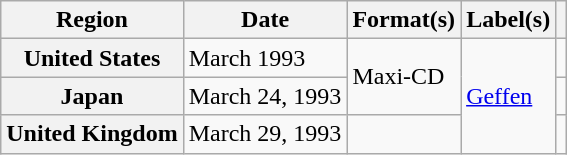<table class="wikitable plainrowheaders">
<tr>
<th scope="col">Region</th>
<th scope="col">Date</th>
<th scope="col">Format(s)</th>
<th scope="col">Label(s)</th>
<th scope="col"></th>
</tr>
<tr>
<th scope="row">United States</th>
<td>March 1993</td>
<td rowspan="2">Maxi-CD</td>
<td rowspan="3"><a href='#'>Geffen</a></td>
<td></td>
</tr>
<tr>
<th scope="row">Japan</th>
<td>March 24, 1993</td>
<td></td>
</tr>
<tr>
<th scope="row">United Kingdom</th>
<td>March 29, 1993</td>
<td></td>
<td></td>
</tr>
</table>
